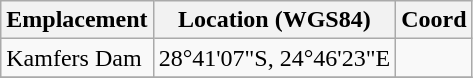<table class="wikitable">
<tr>
<th>Emplacement</th>
<th>Location (WGS84)</th>
<th>Coord</th>
</tr>
<tr>
<td>Kamfers Dam</td>
<td>28°41'07"S, 24°46'23"E</td>
<td></td>
</tr>
<tr>
</tr>
</table>
